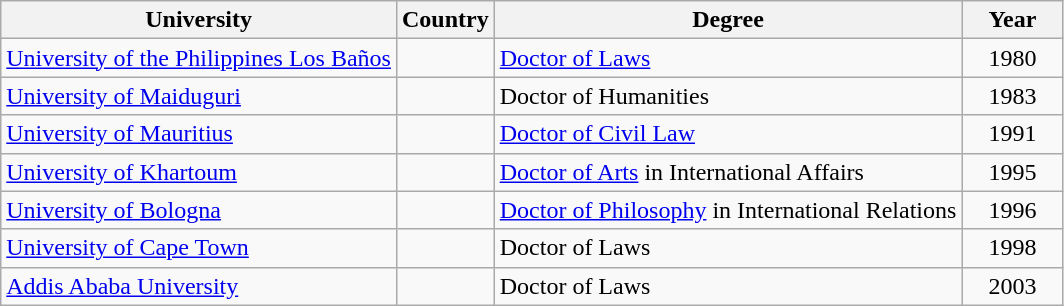<table class="wikitable">
<tr>
<th>University</th>
<th>Country</th>
<th>Degree</th>
<th width="60px">Year</th>
</tr>
<tr>
<td><a href='#'>University of the Philippines Los Baños</a></td>
<td></td>
<td><a href='#'>Doctor of Laws</a></td>
<td align="center">1980</td>
</tr>
<tr>
<td><a href='#'>University of Maiduguri</a></td>
<td></td>
<td>Doctor of Humanities</td>
<td align="center">1983</td>
</tr>
<tr>
<td><a href='#'>University of Mauritius</a></td>
<td></td>
<td><a href='#'>Doctor of Civil Law</a></td>
<td align="center">1991</td>
</tr>
<tr>
<td><a href='#'>University of Khartoum</a></td>
<td></td>
<td><a href='#'>Doctor of Arts</a> in International Affairs</td>
<td align="center">1995</td>
</tr>
<tr>
<td><a href='#'>University of Bologna</a></td>
<td></td>
<td><a href='#'>Doctor of Philosophy</a> in International Relations</td>
<td align="center">1996</td>
</tr>
<tr>
<td><a href='#'>University of Cape Town</a></td>
<td></td>
<td>Doctor of Laws</td>
<td align="center">1998</td>
</tr>
<tr>
<td><a href='#'>Addis Ababa University</a></td>
<td></td>
<td>Doctor of Laws</td>
<td align="center">2003</td>
</tr>
</table>
